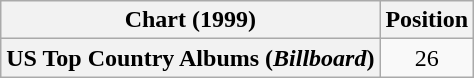<table class="wikitable plainrowheaders" style="text-align:center">
<tr>
<th scope="col">Chart (1999)</th>
<th scope="col">Position</th>
</tr>
<tr>
<th scope="row">US Top Country Albums (<em>Billboard</em>)</th>
<td>26</td>
</tr>
</table>
